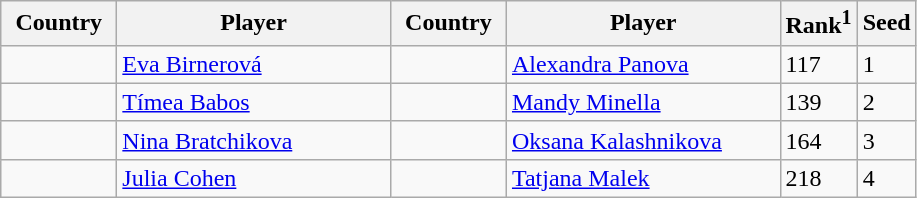<table class="sortable wikitable">
<tr>
<th width="70">Country</th>
<th width="175">Player</th>
<th width="70">Country</th>
<th width="175">Player</th>
<th>Rank<sup>1</sup></th>
<th>Seed</th>
</tr>
<tr>
<td></td>
<td><a href='#'>Eva Birnerová</a></td>
<td></td>
<td><a href='#'>Alexandra Panova</a></td>
<td>117</td>
<td>1</td>
</tr>
<tr>
<td></td>
<td><a href='#'>Tímea Babos</a></td>
<td></td>
<td><a href='#'>Mandy Minella</a></td>
<td>139</td>
<td>2</td>
</tr>
<tr>
<td></td>
<td><a href='#'>Nina Bratchikova</a></td>
<td></td>
<td><a href='#'>Oksana Kalashnikova</a></td>
<td>164</td>
<td>3</td>
</tr>
<tr>
<td></td>
<td><a href='#'>Julia Cohen</a></td>
<td></td>
<td><a href='#'>Tatjana Malek</a></td>
<td>218</td>
<td>4</td>
</tr>
</table>
